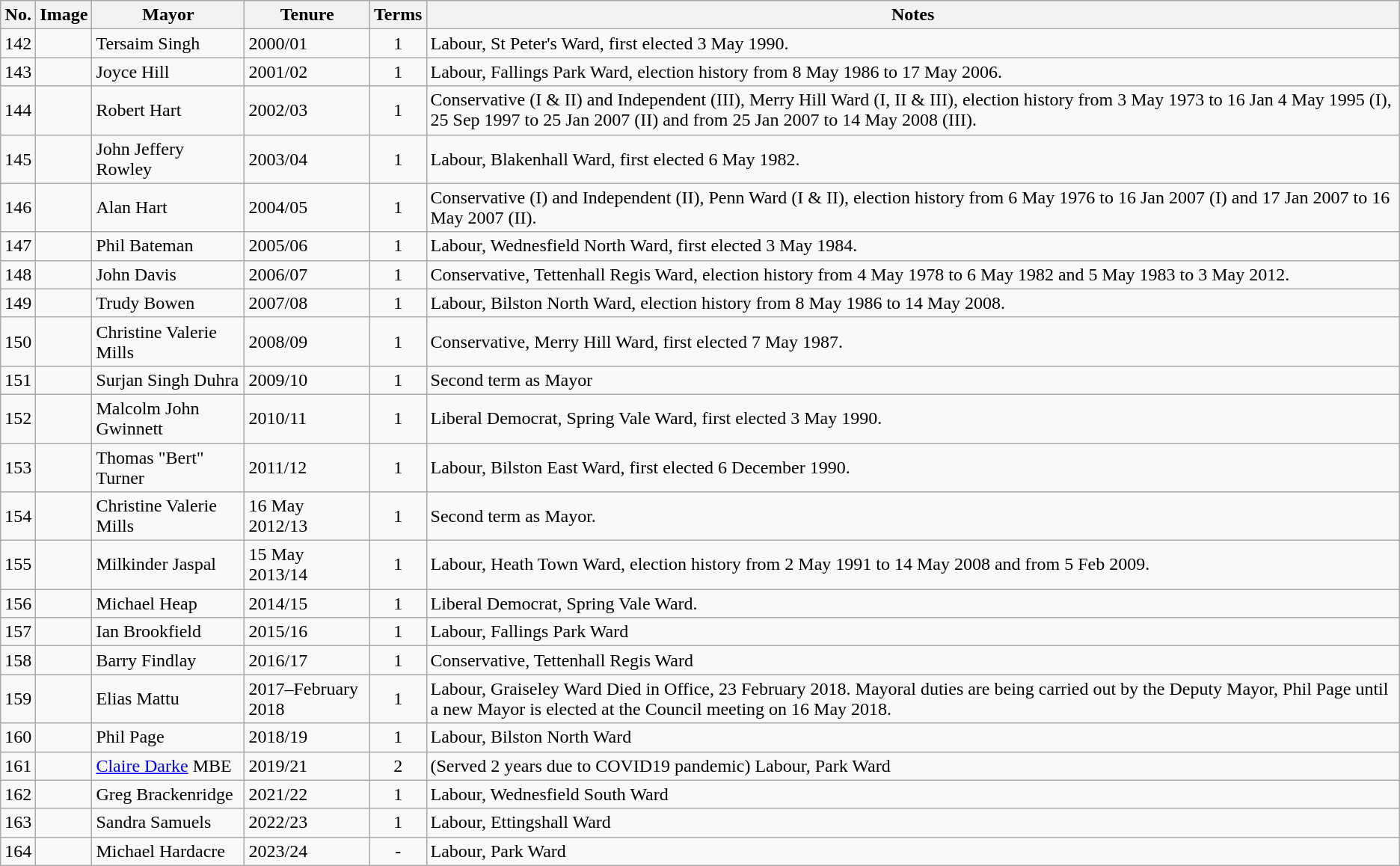<table class="wikitable">
<tr>
<th>No.</th>
<th>Image</th>
<th>Mayor</th>
<th>Tenure</th>
<th>Terms</th>
<th>Notes</th>
</tr>
<tr>
<td align=center>142</td>
<td></td>
<td>Tersaim Singh</td>
<td>2000/01</td>
<td align=center>1</td>
<td>Labour, St Peter's Ward, first elected 3 May 1990.</td>
</tr>
<tr>
<td align=center>143</td>
<td></td>
<td>Joyce Hill</td>
<td>2001/02</td>
<td align=center>1</td>
<td>Labour, Fallings Park Ward, election history from 8 May 1986 to 17 May 2006.</td>
</tr>
<tr>
<td align=center>144</td>
<td></td>
<td>Robert Hart</td>
<td>2002/03</td>
<td align=center>1</td>
<td>Conservative (I & II) and Independent (III), Merry Hill Ward (I, II & III), election history from 3 May 1973 to 16 Jan 4 May 1995 (I), 25 Sep 1997 to 25 Jan 2007 (II) and from 25 Jan 2007 to 14 May 2008 (III).</td>
</tr>
<tr>
<td align=center>145</td>
<td></td>
<td>John Jeffery Rowley</td>
<td>2003/04</td>
<td align=center>1</td>
<td>Labour, Blakenhall Ward, first elected 6 May 1982.</td>
</tr>
<tr>
<td align=center>146</td>
<td></td>
<td>Alan Hart</td>
<td>2004/05</td>
<td align=center>1</td>
<td>Conservative (I) and Independent (II), Penn Ward (I & II), election history from 6 May 1976 to 16 Jan 2007 (I) and 17 Jan 2007 to 16 May 2007 (II).</td>
</tr>
<tr>
<td align=center>147</td>
<td></td>
<td>Phil Bateman</td>
<td>2005/06</td>
<td align=center>1</td>
<td>Labour, Wednesfield North Ward, first elected 3 May 1984.</td>
</tr>
<tr>
<td align=center>148</td>
<td></td>
<td>John Davis</td>
<td>2006/07</td>
<td align=center>1</td>
<td>Conservative, Tettenhall Regis Ward, election history from 4 May 1978 to 6 May 1982 and 5 May 1983 to 3 May 2012.</td>
</tr>
<tr>
<td align=center>149</td>
<td></td>
<td>Trudy Bowen</td>
<td>2007/08</td>
<td align=center>1</td>
<td>Labour, Bilston North Ward, election history from 8 May 1986 to 14 May 2008.</td>
</tr>
<tr>
<td align=center>150</td>
<td></td>
<td>Christine Valerie Mills</td>
<td>2008/09</td>
<td align=center>1</td>
<td>Conservative, Merry Hill Ward, first elected 7 May 1987.</td>
</tr>
<tr>
<td align=center>151</td>
<td></td>
<td>Surjan Singh Duhra</td>
<td>2009/10</td>
<td align=center>1</td>
<td>Second term as Mayor</td>
</tr>
<tr>
<td align=center>152</td>
<td></td>
<td>Malcolm John Gwinnett</td>
<td>2010/11</td>
<td align=center>1</td>
<td>Liberal Democrat, Spring Vale Ward, first elected 3 May 1990.</td>
</tr>
<tr>
<td align=center>153</td>
<td></td>
<td>Thomas "Bert" Turner</td>
<td>2011/12</td>
<td align=center>1</td>
<td>Labour, Bilston East Ward, first elected 6 December 1990.</td>
</tr>
<tr>
<td align=center>154</td>
<td></td>
<td>Christine Valerie Mills</td>
<td>16 May 2012/13</td>
<td align=center>1</td>
<td>Second term as Mayor.</td>
</tr>
<tr>
<td align=center>155</td>
<td></td>
<td>Milkinder Jaspal</td>
<td>15 May 2013/14</td>
<td align=center>1</td>
<td>Labour, Heath Town Ward, election history from 2 May 1991 to 14 May 2008 and from 5 Feb 2009.</td>
</tr>
<tr>
<td align=center>156</td>
<td></td>
<td>Michael Heap</td>
<td>2014/15</td>
<td align=center>1</td>
<td>Liberal Democrat, Spring Vale Ward.</td>
</tr>
<tr>
<td align=center>157</td>
<td></td>
<td>Ian Brookfield</td>
<td>2015/16</td>
<td align=center>1</td>
<td>Labour, Fallings Park Ward</td>
</tr>
<tr>
<td align=center>158</td>
<td></td>
<td>Barry Findlay</td>
<td>2016/17</td>
<td align=center>1</td>
<td>Conservative, Tettenhall Regis Ward</td>
</tr>
<tr>
<td align=center>159</td>
<td></td>
<td>Elias Mattu</td>
<td>2017–February 2018</td>
<td align="center">1</td>
<td>Labour, Graiseley Ward Died in Office, 23 February 2018. Mayoral duties are being carried out by the Deputy Mayor, Phil Page until a new Mayor is elected at the Council meeting on 16 May 2018.</td>
</tr>
<tr>
<td align=center>160</td>
<td></td>
<td>Phil Page</td>
<td>2018/19</td>
<td align="center">1</td>
<td>Labour, Bilston North Ward</td>
</tr>
<tr>
<td align=center>161</td>
<td></td>
<td><a href='#'>Claire Darke</a> MBE</td>
<td>2019/21</td>
<td align="center">2</td>
<td>(Served 2 years due to COVID19 pandemic) Labour, Park Ward</td>
</tr>
<tr>
<td align=center>162</td>
<td></td>
<td>Greg Brackenridge</td>
<td>2021/22</td>
<td align="center">1</td>
<td>Labour, Wednesfield South Ward</td>
</tr>
<tr>
<td align=center>163</td>
<td></td>
<td>Sandra Samuels</td>
<td>2022/23</td>
<td align="center">1</td>
<td>Labour, Ettingshall Ward</td>
</tr>
<tr>
<td align=center>164</td>
<td></td>
<td>Michael Hardacre</td>
<td>2023/24</td>
<td align="center">-</td>
<td>Labour, Park Ward</td>
</tr>
</table>
